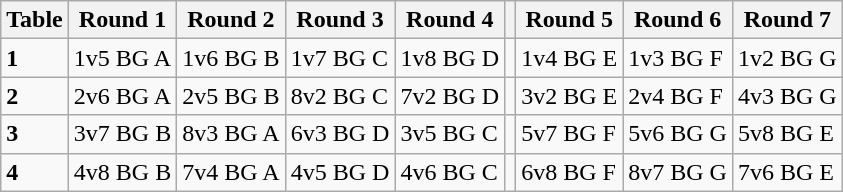<table class="wikitable">
<tr>
<th>Table</th>
<th>Round 1</th>
<th>Round 2</th>
<th>Round 3</th>
<th>Round 4</th>
<th></th>
<th>Round 5</th>
<th>Round 6</th>
<th>Round 7</th>
</tr>
<tr>
<td><strong>1</strong></td>
<td>1v5 BG A</td>
<td>1v6 BG B</td>
<td>1v7 BG C</td>
<td>1v8 BG D</td>
<td></td>
<td>1v4 BG E</td>
<td>1v3 BG F</td>
<td>1v2 BG G</td>
</tr>
<tr>
<td><strong>2</strong></td>
<td>2v6 BG A</td>
<td>2v5 BG B</td>
<td>8v2 BG C</td>
<td>7v2 BG D</td>
<td></td>
<td>3v2 BG E</td>
<td>2v4 BG F</td>
<td>4v3 BG G</td>
</tr>
<tr>
<td><strong>3</strong></td>
<td>3v7 BG B</td>
<td>8v3 BG A</td>
<td>6v3 BG D</td>
<td>3v5 BG C</td>
<td></td>
<td>5v7 BG F</td>
<td>5v6 BG G</td>
<td>5v8 BG E</td>
</tr>
<tr>
<td><strong>4</strong></td>
<td>4v8 BG B</td>
<td>7v4 BG A</td>
<td>4v5 BG D</td>
<td>4v6 BG C</td>
<td></td>
<td>6v8 BG F</td>
<td>8v7 BG G</td>
<td>7v6 BG E</td>
</tr>
</table>
